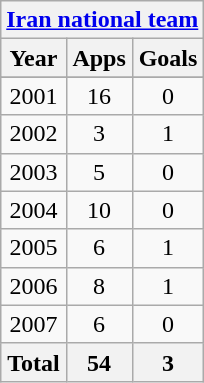<table class="wikitable" style="text-align:center">
<tr>
<th colspan=3><a href='#'>Iran national team</a></th>
</tr>
<tr>
<th>Year</th>
<th>Apps</th>
<th>Goals</th>
</tr>
<tr>
</tr>
<tr>
<td>2001</td>
<td>16</td>
<td>0</td>
</tr>
<tr>
<td>2002</td>
<td>3</td>
<td>1</td>
</tr>
<tr>
<td>2003</td>
<td>5</td>
<td>0</td>
</tr>
<tr>
<td>2004</td>
<td>10</td>
<td>0</td>
</tr>
<tr>
<td>2005</td>
<td>6</td>
<td>1</td>
</tr>
<tr>
<td>2006</td>
<td>8</td>
<td>1</td>
</tr>
<tr>
<td>2007</td>
<td>6</td>
<td>0</td>
</tr>
<tr>
<th>Total</th>
<th>54</th>
<th>3</th>
</tr>
</table>
